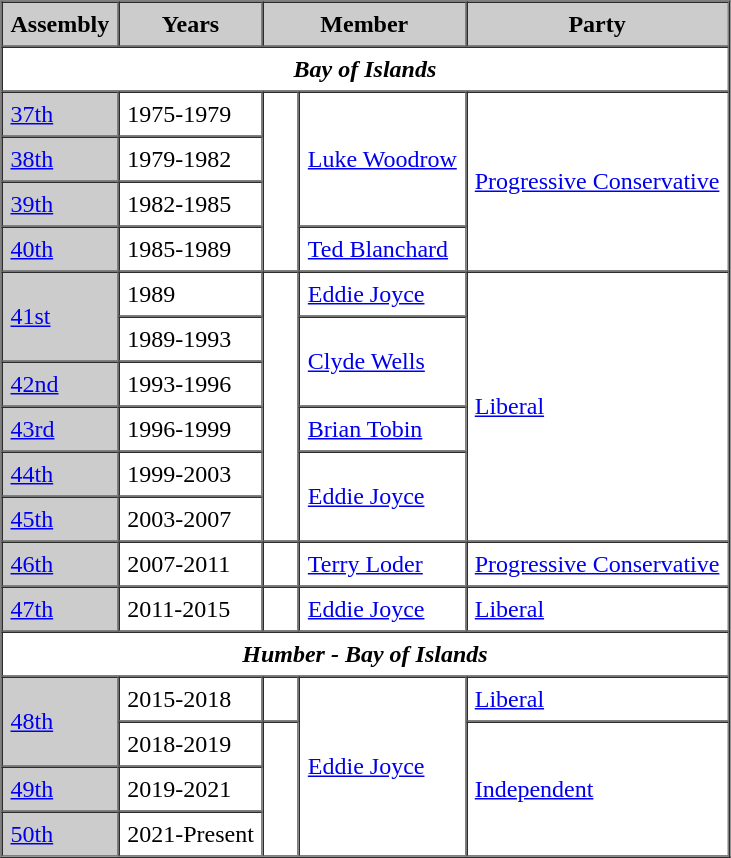<table border=1 cellpadding=5 cellspacing=0>
<tr bgcolor="CCCCCC">
<th>Assembly</th>
<th>Years</th>
<th colspan="2">Member</th>
<th>Party</th>
</tr>
<tr>
<th colspan="5"><em>Bay of Islands</em></th>
</tr>
<tr>
<td bgcolor="CCCCCC"><a href='#'>37th</a></td>
<td>1975-1979</td>
<td rowspan="4" >   </td>
<td rowspan="3"><a href='#'>Luke Woodrow</a></td>
<td rowspan="4"><a href='#'>Progressive Conservative</a></td>
</tr>
<tr>
<td bgcolor="CCCCCC"><a href='#'>38th</a></td>
<td>1979-1982</td>
</tr>
<tr>
<td bgcolor="CCCCCC"><a href='#'>39th</a></td>
<td>1982-1985</td>
</tr>
<tr>
<td bgcolor="CCCCCC"><a href='#'>40th</a></td>
<td>1985-1989</td>
<td><a href='#'>Ted Blanchard</a></td>
</tr>
<tr>
<td rowspan="2" bgcolor="CCCCCC"><a href='#'>41st</a></td>
<td>1989</td>
<td rowspan="6" ></td>
<td><a href='#'>Eddie Joyce</a></td>
<td rowspan="6"><a href='#'>Liberal</a></td>
</tr>
<tr>
<td>1989-1993</td>
<td rowspan="2"><a href='#'>Clyde Wells</a></td>
</tr>
<tr>
<td bgcolor="CCCCCC"><a href='#'>42nd</a></td>
<td>1993-1996</td>
</tr>
<tr>
<td bgcolor="CCCCCC"><a href='#'>43rd</a></td>
<td>1996-1999</td>
<td><a href='#'>Brian Tobin</a></td>
</tr>
<tr>
<td bgcolor="CCCCCC"><a href='#'>44th</a></td>
<td>1999-2003</td>
<td rowspan="2"><a href='#'>Eddie Joyce</a></td>
</tr>
<tr>
<td bgcolor="CCCCCC"><a href='#'>45th</a></td>
<td>2003-2007</td>
</tr>
<tr>
<td bgcolor="CCCCCC"><a href='#'>46th</a></td>
<td>2007-2011</td>
<td>   </td>
<td><a href='#'>Terry Loder</a></td>
<td><a href='#'>Progressive Conservative</a></td>
</tr>
<tr>
<td bgcolor="CCCCCC"><a href='#'>47th</a></td>
<td>2011-2015</td>
<td></td>
<td><a href='#'>Eddie Joyce</a></td>
<td><a href='#'>Liberal</a></td>
</tr>
<tr>
</tr>
<tr>
<th colspan="5"><em>Humber - Bay of Islands</em></th>
</tr>
<tr>
<td rowspan="2" bgcolor="CCCCCC"><a href='#'>48th</a></td>
<td>2015-2018</td>
<td></td>
<td rowspan="4"><a href='#'>Eddie Joyce</a></td>
<td><a href='#'>Liberal</a></td>
</tr>
<tr>
<td>2018-2019</td>
<td rowspan="3" >   </td>
<td rowspan="3"><a href='#'>Independent</a></td>
</tr>
<tr>
<td bgcolor="CCCCCC"><a href='#'>49th</a></td>
<td>2019-2021</td>
</tr>
<tr>
<td bgcolor="CCCCCC"><a href='#'>50th</a></td>
<td>2021-Present</td>
</tr>
</table>
